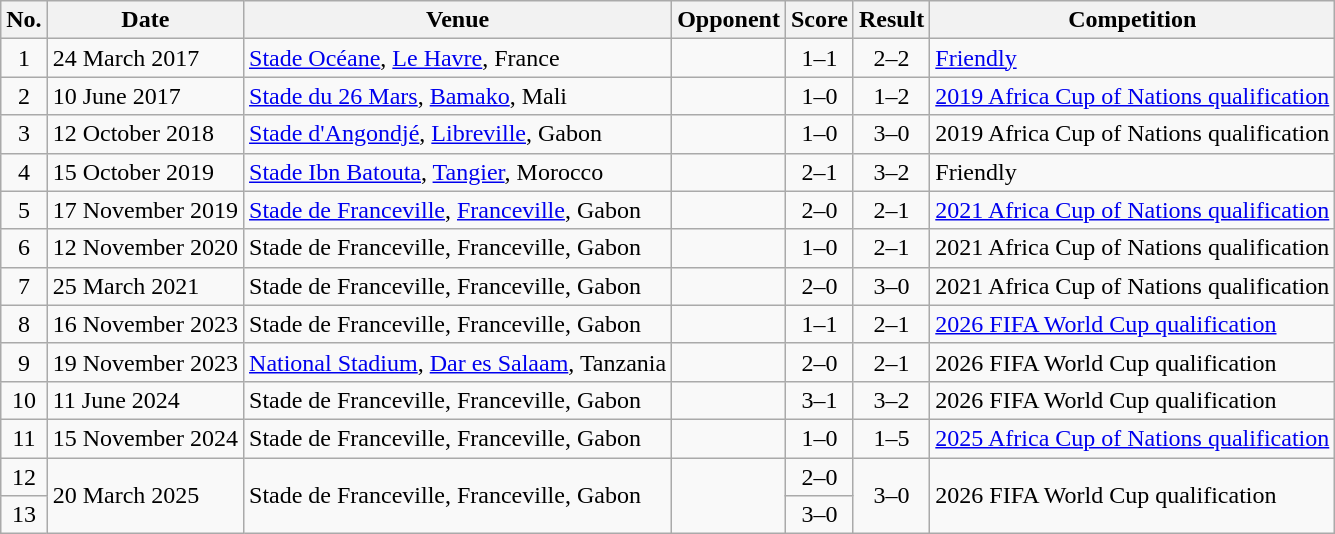<table class="wikitable sortable">
<tr>
<th scope="col">No.</th>
<th scope="col">Date</th>
<th scope="col">Venue</th>
<th scope="col">Opponent</th>
<th scope="col">Score</th>
<th scope="col">Result</th>
<th scope="col">Competition</th>
</tr>
<tr>
<td align="center">1</td>
<td>24 March 2017</td>
<td><a href='#'>Stade Océane</a>, <a href='#'>Le Havre</a>, France</td>
<td></td>
<td align="center">1–1</td>
<td align="center">2–2</td>
<td><a href='#'>Friendly</a></td>
</tr>
<tr>
<td align="center">2</td>
<td>10 June 2017</td>
<td><a href='#'>Stade du 26 Mars</a>, <a href='#'>Bamako</a>, Mali</td>
<td></td>
<td align="center">1–0</td>
<td align="center">1–2</td>
<td><a href='#'>2019 Africa Cup of Nations qualification</a></td>
</tr>
<tr>
<td align="center">3</td>
<td>12 October 2018</td>
<td><a href='#'>Stade d'Angondjé</a>, <a href='#'>Libreville</a>, Gabon</td>
<td></td>
<td align="center">1–0</td>
<td align="center">3–0</td>
<td>2019 Africa Cup of Nations qualification</td>
</tr>
<tr>
<td align="center">4</td>
<td>15 October 2019</td>
<td><a href='#'>Stade Ibn Batouta</a>, <a href='#'>Tangier</a>, Morocco</td>
<td></td>
<td align="center">2–1</td>
<td align="center">3–2</td>
<td>Friendly</td>
</tr>
<tr>
<td align="center">5</td>
<td>17 November 2019</td>
<td><a href='#'>Stade de Franceville</a>, <a href='#'>Franceville</a>, Gabon</td>
<td></td>
<td align="center">2–0</td>
<td align="center">2–1</td>
<td><a href='#'>2021 Africa Cup of Nations qualification</a></td>
</tr>
<tr>
<td align="center">6</td>
<td>12 November 2020</td>
<td>Stade de Franceville, Franceville, Gabon</td>
<td></td>
<td align="center">1–0</td>
<td align="center">2–1</td>
<td>2021 Africa Cup of Nations qualification</td>
</tr>
<tr>
<td align="center">7</td>
<td>25 March 2021</td>
<td>Stade de Franceville, Franceville, Gabon</td>
<td></td>
<td align="center">2–0</td>
<td align="center">3–0</td>
<td>2021 Africa Cup of Nations qualification</td>
</tr>
<tr>
<td align="center">8</td>
<td>16 November 2023</td>
<td>Stade de Franceville, Franceville, Gabon</td>
<td></td>
<td align="center">1–1</td>
<td align="center">2–1</td>
<td><a href='#'>2026 FIFA World Cup qualification</a></td>
</tr>
<tr>
<td align="center">9</td>
<td>19 November 2023</td>
<td><a href='#'>National Stadium</a>, <a href='#'>Dar es Salaam</a>, Tanzania</td>
<td></td>
<td align="center">2–0</td>
<td align="center">2–1</td>
<td>2026 FIFA World Cup qualification</td>
</tr>
<tr>
<td align="center">10</td>
<td>11 June 2024</td>
<td>Stade de Franceville, Franceville, Gabon</td>
<td></td>
<td align="center">3–1</td>
<td align="center">3–2</td>
<td>2026 FIFA World Cup qualification</td>
</tr>
<tr>
<td align="center">11</td>
<td>15 November 2024</td>
<td>Stade de Franceville, Franceville, Gabon</td>
<td></td>
<td align="center">1–0</td>
<td align="center">1–5</td>
<td><a href='#'>2025 Africa Cup of Nations qualification</a></td>
</tr>
<tr>
<td align="center">12</td>
<td rowspan=2>20 March 2025</td>
<td rowspan=2>Stade de Franceville, Franceville, Gabon</td>
<td rowspan=2></td>
<td align="center">2–0</td>
<td align="center" rowspan=2>3–0</td>
<td rowspan=2>2026 FIFA World Cup qualification</td>
</tr>
<tr>
<td align="center">13</td>
<td align="center">3–0</td>
</tr>
</table>
